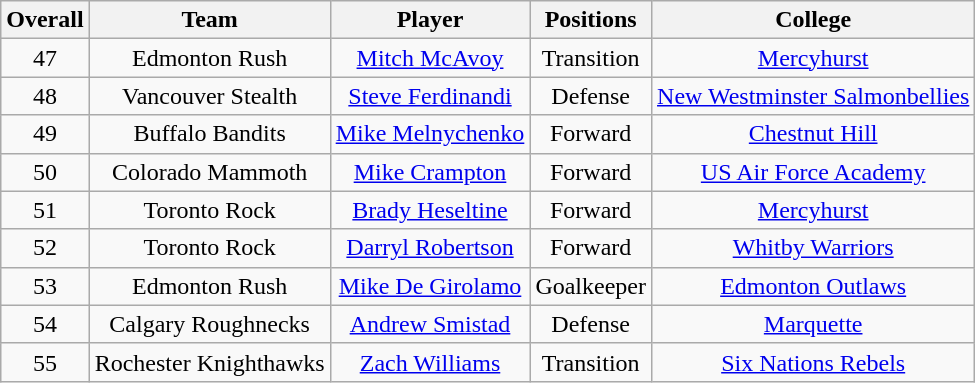<table class="wikitable" style="text-align:center">
<tr>
<th>Overall</th>
<th>Team</th>
<th>Player</th>
<th>Positions</th>
<th>College</th>
</tr>
<tr>
<td>47</td>
<td>Edmonton Rush</td>
<td><a href='#'>Mitch McAvoy</a></td>
<td>Transition</td>
<td><a href='#'>Mercyhurst</a></td>
</tr>
<tr>
<td>48</td>
<td>Vancouver Stealth</td>
<td><a href='#'>Steve Ferdinandi</a></td>
<td>Defense</td>
<td><a href='#'>New Westminster Salmonbellies</a></td>
</tr>
<tr>
<td>49</td>
<td>Buffalo Bandits</td>
<td><a href='#'>Mike Melnychenko</a></td>
<td>Forward</td>
<td><a href='#'>Chestnut Hill</a></td>
</tr>
<tr>
<td>50</td>
<td>Colorado Mammoth</td>
<td><a href='#'>Mike Crampton</a></td>
<td>Forward</td>
<td><a href='#'>US Air Force Academy</a></td>
</tr>
<tr>
<td>51</td>
<td>Toronto Rock</td>
<td><a href='#'>Brady Heseltine</a></td>
<td>Forward</td>
<td><a href='#'>Mercyhurst</a></td>
</tr>
<tr>
<td>52</td>
<td>Toronto Rock</td>
<td><a href='#'>Darryl Robertson</a></td>
<td>Forward</td>
<td><a href='#'>Whitby Warriors</a></td>
</tr>
<tr>
<td>53</td>
<td>Edmonton Rush</td>
<td><a href='#'>Mike De Girolamo</a></td>
<td>Goalkeeper</td>
<td><a href='#'>Edmonton Outlaws</a></td>
</tr>
<tr>
<td>54</td>
<td>Calgary Roughnecks</td>
<td><a href='#'>Andrew Smistad</a></td>
<td>Defense</td>
<td><a href='#'>Marquette</a></td>
</tr>
<tr>
<td>55</td>
<td>Rochester Knighthawks</td>
<td><a href='#'>Zach Williams</a></td>
<td>Transition</td>
<td><a href='#'>Six Nations Rebels</a></td>
</tr>
</table>
